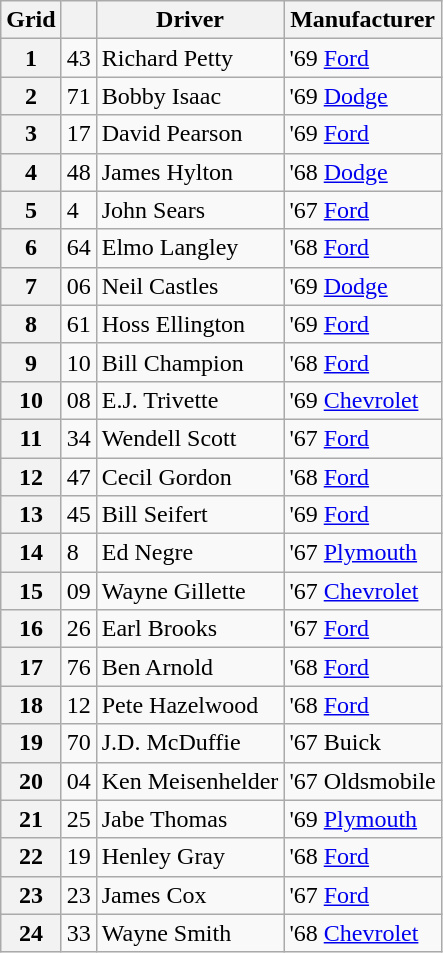<table class="wikitable">
<tr>
<th>Grid</th>
<th></th>
<th>Driver</th>
<th>Manufacturer</th>
</tr>
<tr>
<th>1</th>
<td>43</td>
<td>Richard Petty</td>
<td>'69 <a href='#'>Ford</a></td>
</tr>
<tr>
<th>2</th>
<td>71</td>
<td>Bobby Isaac</td>
<td>'69 <a href='#'>Dodge</a></td>
</tr>
<tr>
<th>3</th>
<td>17</td>
<td>David Pearson</td>
<td>'69 <a href='#'>Ford</a></td>
</tr>
<tr>
<th>4</th>
<td>48</td>
<td>James Hylton</td>
<td>'68 <a href='#'>Dodge</a></td>
</tr>
<tr>
<th>5</th>
<td>4</td>
<td>John Sears</td>
<td>'67 <a href='#'>Ford</a></td>
</tr>
<tr>
<th>6</th>
<td>64</td>
<td>Elmo Langley</td>
<td>'68 <a href='#'>Ford</a></td>
</tr>
<tr>
<th>7</th>
<td>06</td>
<td>Neil Castles</td>
<td>'69 <a href='#'>Dodge</a></td>
</tr>
<tr>
<th>8</th>
<td>61</td>
<td>Hoss Ellington</td>
<td>'69 <a href='#'>Ford</a></td>
</tr>
<tr>
<th>9</th>
<td>10</td>
<td>Bill Champion</td>
<td>'68 <a href='#'>Ford</a></td>
</tr>
<tr>
<th>10</th>
<td>08</td>
<td>E.J. Trivette</td>
<td>'69 <a href='#'>Chevrolet</a></td>
</tr>
<tr>
<th>11</th>
<td>34</td>
<td>Wendell Scott</td>
<td>'67 <a href='#'>Ford</a></td>
</tr>
<tr>
<th>12</th>
<td>47</td>
<td>Cecil Gordon</td>
<td>'68 <a href='#'>Ford</a></td>
</tr>
<tr>
<th>13</th>
<td>45</td>
<td>Bill Seifert</td>
<td>'69 <a href='#'>Ford</a></td>
</tr>
<tr>
<th>14</th>
<td>8</td>
<td>Ed Negre</td>
<td>'67 <a href='#'>Plymouth</a></td>
</tr>
<tr>
<th>15</th>
<td>09</td>
<td>Wayne Gillette</td>
<td>'67 <a href='#'>Chevrolet</a></td>
</tr>
<tr>
<th>16</th>
<td>26</td>
<td>Earl Brooks</td>
<td>'67 <a href='#'>Ford</a></td>
</tr>
<tr>
<th>17</th>
<td>76</td>
<td>Ben Arnold</td>
<td>'68 <a href='#'>Ford</a></td>
</tr>
<tr>
<th>18</th>
<td>12</td>
<td>Pete Hazelwood</td>
<td>'68 <a href='#'>Ford</a></td>
</tr>
<tr>
<th>19</th>
<td>70</td>
<td>J.D. McDuffie</td>
<td>'67 Buick</td>
</tr>
<tr>
<th>20</th>
<td>04</td>
<td>Ken Meisenhelder</td>
<td>'67 Oldsmobile</td>
</tr>
<tr>
<th>21</th>
<td>25</td>
<td>Jabe Thomas</td>
<td>'69 <a href='#'>Plymouth</a></td>
</tr>
<tr>
<th>22</th>
<td>19</td>
<td>Henley Gray</td>
<td>'68 <a href='#'>Ford</a></td>
</tr>
<tr>
<th>23</th>
<td>23</td>
<td>James Cox</td>
<td>'67 <a href='#'>Ford</a></td>
</tr>
<tr>
<th>24</th>
<td>33</td>
<td>Wayne Smith</td>
<td>'68 <a href='#'>Chevrolet</a></td>
</tr>
</table>
